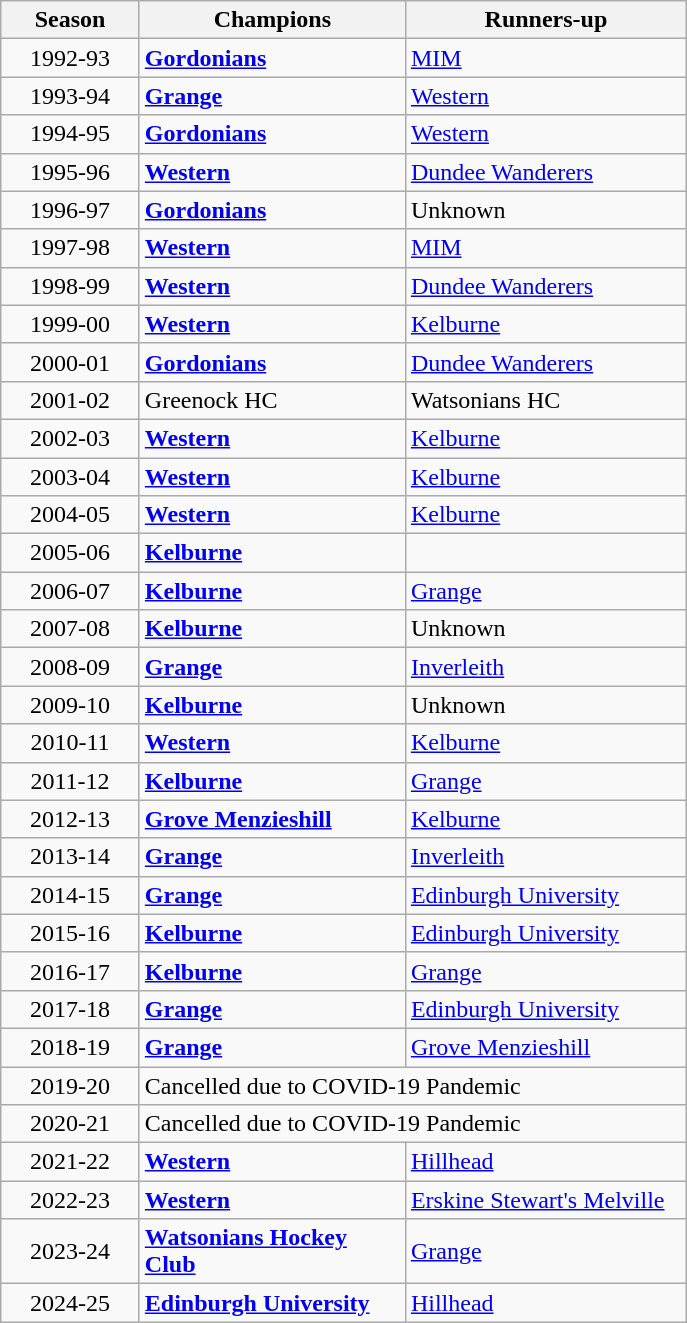<table class="wikitable" style="text-align:centre; margin-left:1em;">
<tr>
<th style="width:85px">Season</th>
<th style="width:170px">Champions</th>
<th style="width:180px">Runners-up</th>
</tr>
<tr>
<td style="text-align:center">1992-93</td>
<td><strong><a href='#'>Gordonians</a></strong></td>
<td><a href='#'>MIM</a></td>
</tr>
<tr>
<td style="text-align:center">1993-94</td>
<td><strong><a href='#'>Grange</a></strong></td>
<td><a href='#'>Western</a></td>
</tr>
<tr>
<td style="text-align:center">1994-95</td>
<td><strong><a href='#'>Gordonians</a></strong></td>
<td><a href='#'>Western</a></td>
</tr>
<tr>
<td style="text-align:center">1995-96</td>
<td><strong><a href='#'>Western</a></strong></td>
<td><a href='#'>Dundee Wanderers</a></td>
</tr>
<tr>
<td style="text-align:center">1996-97</td>
<td><strong><a href='#'>Gordonians</a></strong></td>
<td>Unknown</td>
</tr>
<tr>
<td style="text-align:center">1997-98</td>
<td><strong><a href='#'>Western</a></strong></td>
<td><a href='#'>MIM</a></td>
</tr>
<tr>
<td style="text-align:center">1998-99</td>
<td><strong><a href='#'>Western</a></strong></td>
<td><a href='#'>Dundee Wanderers</a></td>
</tr>
<tr>
<td style="text-align:center">1999-00</td>
<td><strong><a href='#'>Western</a></strong></td>
<td><a href='#'>Kelburne</a></td>
</tr>
<tr>
<td style="text-align:center">2000-01</td>
<td><strong><a href='#'>Gordonians</a></strong></td>
<td><a href='#'>Dundee Wanderers</a></td>
</tr>
<tr>
<td style="text-align:center">2001-02</td>
<td>Greenock HC</td>
<td>Watsonians HC</td>
</tr>
<tr>
<td style="text-align:center">2002-03</td>
<td><strong><a href='#'>Western</a></strong></td>
<td><a href='#'>Kelburne</a></td>
</tr>
<tr>
<td style="text-align:center">2003-04</td>
<td><strong><a href='#'>Western</a></strong></td>
<td><a href='#'>Kelburne</a></td>
</tr>
<tr>
<td style="text-align:center">2004-05</td>
<td><strong><a href='#'>Western</a></strong></td>
<td><a href='#'>Kelburne</a></td>
</tr>
<tr>
<td style="text-align:center">2005-06</td>
<td><strong><a href='#'>Kelburne</a></strong></td>
<td></td>
</tr>
<tr>
<td style="text-align:center">2006-07</td>
<td><strong><a href='#'>Kelburne</a></strong></td>
<td><a href='#'>Grange</a></td>
</tr>
<tr>
<td style="text-align:center">2007-08</td>
<td><strong><a href='#'>Kelburne</a></strong></td>
<td>Unknown</td>
</tr>
<tr>
<td style="text-align:center">2008-09</td>
<td><strong><a href='#'>Grange</a></strong> </td>
<td><a href='#'>Inverleith</a></td>
</tr>
<tr>
<td style="text-align:center">2009-10</td>
<td><strong><a href='#'>Kelburne</a></strong> </td>
<td>Unknown</td>
</tr>
<tr>
<td style="text-align:center">2010-11</td>
<td><strong><a href='#'>Western</a></strong></td>
<td><a href='#'>Kelburne</a></td>
</tr>
<tr>
<td style="text-align:center">2011-12</td>
<td><strong><a href='#'>Kelburne</a></strong></td>
<td><a href='#'>Grange</a></td>
</tr>
<tr>
<td style="text-align:center">2012-13</td>
<td><strong><a href='#'>Grove Menzieshill</a></strong></td>
<td><a href='#'>Kelburne</a></td>
</tr>
<tr>
<td style="text-align:center">2013-14</td>
<td><strong><a href='#'>Grange</a></strong></td>
<td><a href='#'>Inverleith</a></td>
</tr>
<tr>
<td style="text-align:center">2014-15</td>
<td><strong><a href='#'>Grange</a></strong></td>
<td><a href='#'>Edinburgh University</a></td>
</tr>
<tr>
<td style="text-align:center">2015-16</td>
<td><strong><a href='#'>Kelburne</a></strong></td>
<td><a href='#'>Edinburgh University</a></td>
</tr>
<tr>
<td style="text-align:center">2016-17</td>
<td><strong><a href='#'>Kelburne</a></strong></td>
<td><a href='#'>Grange</a></td>
</tr>
<tr>
<td style="text-align:center">2017-18</td>
<td><strong><a href='#'>Grange</a></strong></td>
<td><a href='#'>Edinburgh University</a></td>
</tr>
<tr>
<td style="text-align:center">2018-19</td>
<td><strong><a href='#'>Grange</a></strong></td>
<td><a href='#'>Grove Menzieshill</a></td>
</tr>
<tr>
<td style="text-align:center">2019-20</td>
<td colspan="2">Cancelled due to COVID-19 Pandemic</td>
</tr>
<tr>
<td style="text-align:center">2020-21</td>
<td colspan="2">Cancelled due to COVID-19 Pandemic</td>
</tr>
<tr>
<td style="text-align:center">2021-22</td>
<td><strong><a href='#'>Western</a></strong></td>
<td><a href='#'>Hillhead</a></td>
</tr>
<tr>
<td style="text-align:center">2022-23</td>
<td><strong><a href='#'>Western</a></strong></td>
<td><a href='#'>Erskine Stewart's Melville</a></td>
</tr>
<tr>
<td style="text-align:center">2023-24</td>
<td><strong><a href='#'>Watsonians Hockey Club</a></strong></td>
<td><a href='#'>Grange</a></td>
</tr>
<tr>
<td style="text-align:center">2024-25</td>
<td><strong><a href='#'>Edinburgh University</a></strong></td>
<td><a href='#'>Hillhead</a></td>
</tr>
</table>
